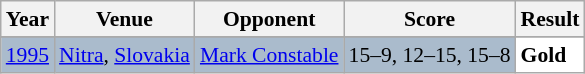<table class="sortable wikitable" style="font-size: 90%;">
<tr>
<th>Year</th>
<th>Venue</th>
<th>Opponent</th>
<th>Score</th>
<th>Result</th>
</tr>
<tr>
</tr>
<tr style="background:#AABBCC">
<td align="center"><a href='#'>1995</a></td>
<td align="left"><a href='#'>Nitra</a>, <a href='#'>Slovakia</a></td>
<td align="left"> <a href='#'>Mark Constable</a></td>
<td align="left">15–9, 12–15, 15–8</td>
<td style="text-align:left; background:white"> <strong>Gold</strong></td>
</tr>
</table>
